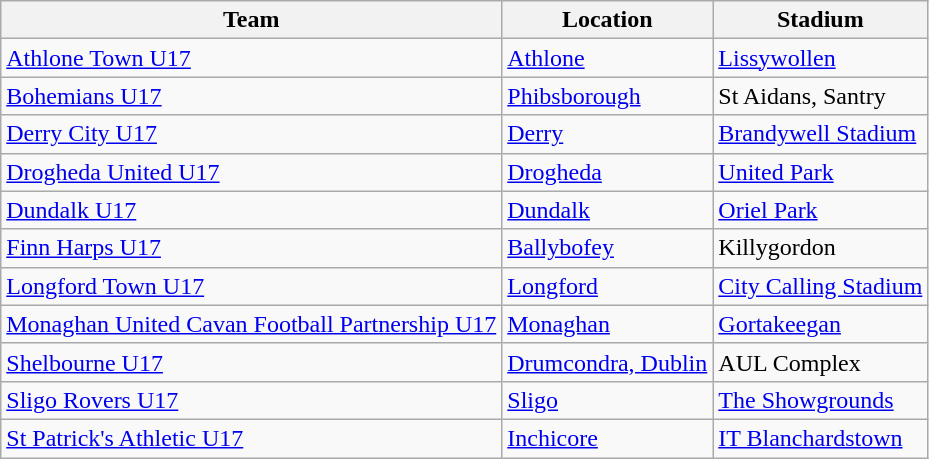<table class="wikitable sortable">
<tr>
<th>Team</th>
<th>Location</th>
<th>Stadium</th>
</tr>
<tr>
<td><a href='#'>Athlone Town U17</a></td>
<td><a href='#'>Athlone</a></td>
<td><a href='#'>Lissywollen</a></td>
</tr>
<tr>
<td><a href='#'>Bohemians U17</a></td>
<td><a href='#'>Phibsborough</a></td>
<td>St Aidans, Santry</td>
</tr>
<tr>
<td><a href='#'>Derry City U17</a></td>
<td><a href='#'>Derry</a></td>
<td><a href='#'>Brandywell Stadium</a></td>
</tr>
<tr>
<td><a href='#'>Drogheda United U17</a></td>
<td><a href='#'>Drogheda</a></td>
<td><a href='#'>United Park</a></td>
</tr>
<tr>
<td><a href='#'>Dundalk U17</a></td>
<td><a href='#'>Dundalk</a></td>
<td><a href='#'>Oriel Park</a></td>
</tr>
<tr>
<td><a href='#'>Finn Harps U17</a></td>
<td><a href='#'>Ballybofey</a></td>
<td>Killygordon</td>
</tr>
<tr>
<td><a href='#'>Longford Town U17</a></td>
<td><a href='#'>Longford</a></td>
<td><a href='#'>City Calling Stadium</a></td>
</tr>
<tr>
<td><a href='#'>Monaghan United Cavan Football Partnership U17</a></td>
<td><a href='#'>Monaghan</a></td>
<td><a href='#'>Gortakeegan</a></td>
</tr>
<tr>
<td><a href='#'>Shelbourne U17</a></td>
<td><a href='#'>Drumcondra, Dublin</a></td>
<td>AUL Complex</td>
</tr>
<tr>
<td><a href='#'>Sligo Rovers U17</a></td>
<td><a href='#'>Sligo</a></td>
<td><a href='#'>The Showgrounds</a></td>
</tr>
<tr>
<td><a href='#'>St Patrick's Athletic U17</a></td>
<td><a href='#'>Inchicore</a></td>
<td><a href='#'>IT Blanchardstown</a></td>
</tr>
</table>
